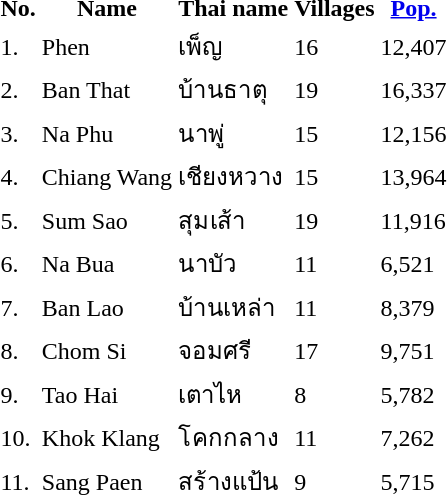<table>
<tr>
<th>No.</th>
<th>Name</th>
<th>Thai name</th>
<th>Villages</th>
<th><a href='#'>Pop.</a></th>
</tr>
<tr>
<td>1.</td>
<td>Phen</td>
<td>เพ็ญ</td>
<td>16</td>
<td>12,407</td>
<td></td>
</tr>
<tr>
<td>2.</td>
<td>Ban That</td>
<td>บ้านธาตุ</td>
<td>19</td>
<td>16,337</td>
<td></td>
</tr>
<tr>
<td>3.</td>
<td>Na Phu</td>
<td>นาพู่</td>
<td>15</td>
<td>12,156</td>
<td></td>
</tr>
<tr>
<td>4.</td>
<td>Chiang Wang</td>
<td>เชียงหวาง</td>
<td>15</td>
<td>13,964</td>
<td></td>
</tr>
<tr>
<td>5.</td>
<td>Sum Sao</td>
<td>สุมเส้า</td>
<td>19</td>
<td>11,916</td>
<td></td>
</tr>
<tr>
<td>6.</td>
<td>Na Bua</td>
<td>นาบัว</td>
<td>11</td>
<td>6,521</td>
<td></td>
</tr>
<tr>
<td>7.</td>
<td>Ban Lao</td>
<td>บ้านเหล่า</td>
<td>11</td>
<td>8,379</td>
<td></td>
</tr>
<tr>
<td>8.</td>
<td>Chom Si</td>
<td>จอมศรี</td>
<td>17</td>
<td>9,751</td>
<td></td>
</tr>
<tr>
<td>9.</td>
<td>Tao Hai</td>
<td>เตาไห</td>
<td>8</td>
<td>5,782</td>
<td></td>
</tr>
<tr>
<td>10.</td>
<td>Khok Klang</td>
<td>โคกกลาง</td>
<td>11</td>
<td>7,262</td>
<td></td>
</tr>
<tr>
<td>11.</td>
<td>Sang Paen</td>
<td>สร้างแป้น</td>
<td>9</td>
<td>5,715</td>
<td></td>
</tr>
</table>
